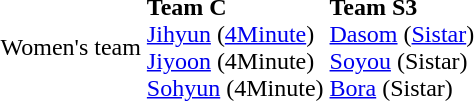<table>
<tr>
<td>Women's team</td>
<td><strong>Team C</strong><br><a href='#'>Jihyun</a> (<a href='#'>4Minute</a>)<br><a href='#'>Jiyoon</a> (4Minute)<br><a href='#'>Sohyun</a> (4Minute)</td>
<td><strong>Team S3</strong><br><a href='#'>Dasom</a> (<a href='#'>Sistar</a>)<br><a href='#'>Soyou</a> (Sistar)<br><a href='#'>Bora</a> (Sistar)</td>
<td></td>
</tr>
</table>
